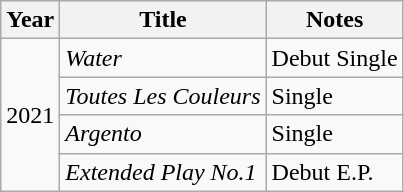<table class="wikitable">
<tr>
<th>Year</th>
<th>Title</th>
<th>Notes</th>
</tr>
<tr>
<td rowspan="4">2021</td>
<td><em>Water</em></td>
<td>Debut Single</td>
</tr>
<tr>
<td><em>Toutes Les Couleurs</em></td>
<td>Single</td>
</tr>
<tr>
<td><em>Argento</em></td>
<td>Single</td>
</tr>
<tr>
<td><em>Extended Play No.1</em></td>
<td>Debut E.P.</td>
</tr>
</table>
